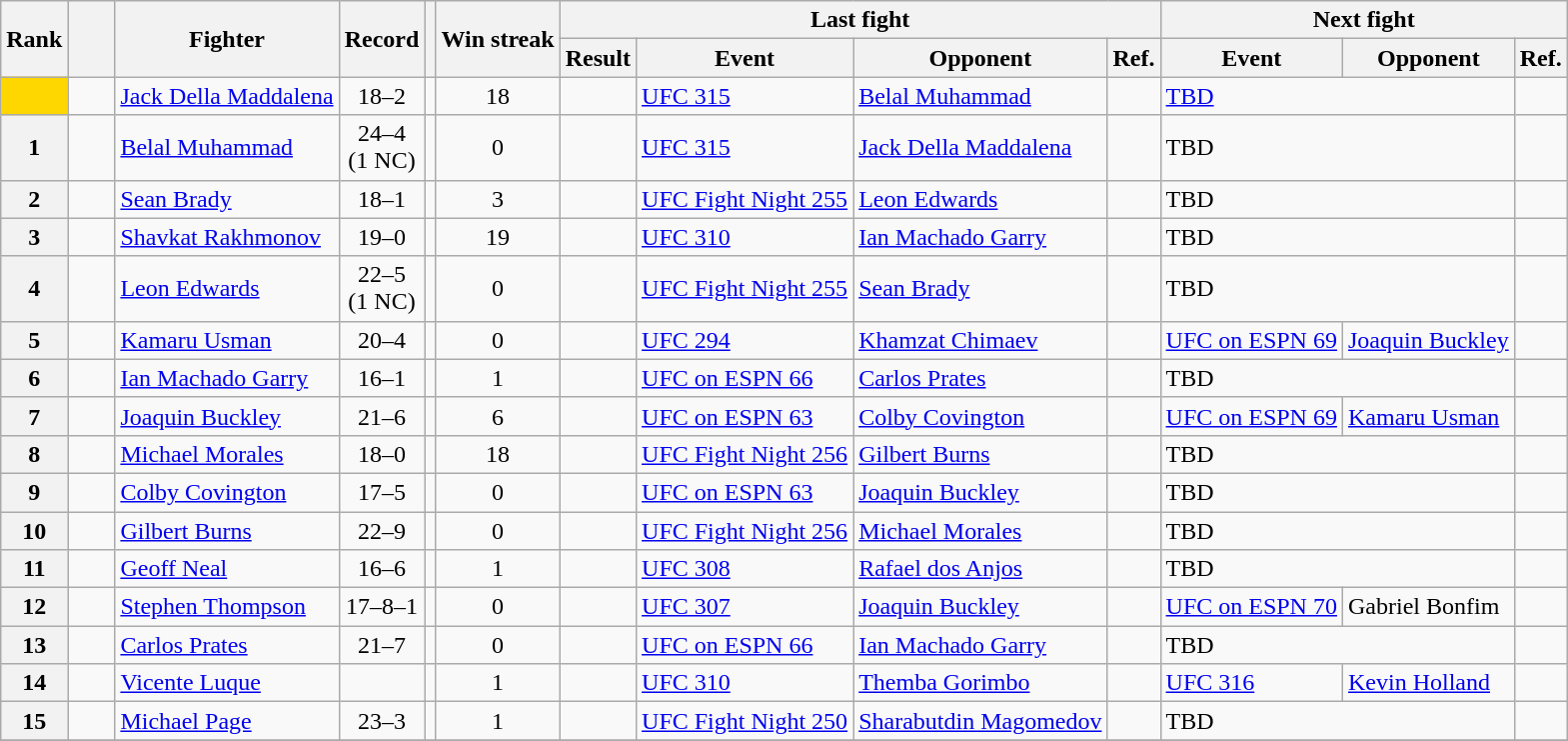<table class="wikitable">
<tr>
<th rowspan=2>Rank</th>
<th width=3% rowspan=2></th>
<th rowspan=2>Fighter</th>
<th rowspan=2>Record</th>
<th rowspan=2></th>
<th rowspan=2>Win streak</th>
<th colspan=4>Last fight</th>
<th colspan=3>Next fight</th>
</tr>
<tr>
<th>Result</th>
<th>Event</th>
<th>Opponent</th>
<th>Ref.</th>
<th>Event</th>
<th>Opponent</th>
<th>Ref.</th>
</tr>
<tr>
<th style="background:gold"></th>
<td></td>
<td><a href='#'>Jack Della Maddalena</a></td>
<td align=center>18–2</td>
<td align=center></td>
<td align=center>18<br></td>
<td></td>
<td><a href='#'>UFC 315</a></td>
<td><a href='#'>Belal Muhammad</a></td>
<td></td>
<td colspan=2><a href='#'>TBD</a></td>
<td></td>
</tr>
<tr>
<th>1</th>
<td></td>
<td><a href='#'>Belal Muhammad</a></td>
<td align=center>24–4<br>(1 NC)</td>
<td align=center></td>
<td align=center>0</td>
<td></td>
<td><a href='#'>UFC 315</a></td>
<td><a href='#'>Jack Della Maddalena</a></td>
<td></td>
<td colspan=2>TBD</td>
<td></td>
</tr>
<tr>
<th>2</th>
<td></td>
<td><a href='#'>Sean Brady</a></td>
<td align=center>18–1</td>
<td align=center></td>
<td align=center>3</td>
<td></td>
<td><a href='#'>UFC Fight Night 255</a></td>
<td><a href='#'>Leon Edwards</a></td>
<td></td>
<td colspan=2>TBD</td>
<td></td>
</tr>
<tr>
<th>3</th>
<td></td>
<td><a href='#'>Shavkat Rakhmonov</a></td>
<td align=center>19–0</td>
<td align=center></td>
<td align=center>19</td>
<td></td>
<td><a href='#'>UFC 310</a></td>
<td><a href='#'>Ian Machado Garry</a></td>
<td></td>
<td colspan=2>TBD</td>
<td></td>
</tr>
<tr>
<th>4</th>
<td></td>
<td><a href='#'>Leon Edwards</a></td>
<td align=center>22–5<br>(1 NC)</td>
<td align=center></td>
<td align=center>0</td>
<td></td>
<td><a href='#'>UFC Fight Night 255</a></td>
<td><a href='#'>Sean Brady</a></td>
<td></td>
<td colspan=2>TBD</td>
<td></td>
</tr>
<tr>
<th>5</th>
<td></td>
<td><a href='#'>Kamaru Usman</a></td>
<td align=center>20–4</td>
<td align=center></td>
<td align=center>0</td>
<td></td>
<td><a href='#'>UFC 294</a></td>
<td><a href='#'>Khamzat Chimaev</a></td>
<td></td>
<td><a href='#'>UFC on ESPN 69</a></td>
<td><a href='#'>Joaquin Buckley</a></td>
<td></td>
</tr>
<tr>
<th>6</th>
<td></td>
<td><a href='#'>Ian Machado Garry</a></td>
<td align=center>16–1</td>
<td align=center></td>
<td align=center>1</td>
<td></td>
<td><a href='#'>UFC on ESPN 66</a></td>
<td><a href='#'>Carlos Prates</a></td>
<td></td>
<td colspan=2>TBD</td>
<td></td>
</tr>
<tr>
<th>7</th>
<td></td>
<td><a href='#'>Joaquin Buckley</a></td>
<td align=center>21–6</td>
<td align=center></td>
<td align=center>6</td>
<td></td>
<td><a href='#'>UFC on ESPN 63</a></td>
<td><a href='#'>Colby Covington</a></td>
<td></td>
<td><a href='#'>UFC on ESPN 69</a></td>
<td><a href='#'>Kamaru Usman</a></td>
<td></td>
</tr>
<tr>
<th>8</th>
<td></td>
<td><a href='#'>Michael Morales</a></td>
<td align=center>18–0</td>
<td align=center></td>
<td align=center>18</td>
<td></td>
<td><a href='#'>UFC Fight Night 256</a></td>
<td><a href='#'>Gilbert Burns</a></td>
<td></td>
<td colspan=2>TBD</td>
<td></td>
</tr>
<tr>
<th>9</th>
<td></td>
<td><a href='#'>Colby Covington</a></td>
<td align=center>17–5</td>
<td align=center></td>
<td align=center>0</td>
<td></td>
<td><a href='#'>UFC on ESPN 63</a></td>
<td><a href='#'>Joaquin Buckley</a></td>
<td></td>
<td colspan=2>TBD</td>
<td></td>
</tr>
<tr>
<th>10</th>
<td></td>
<td><a href='#'>Gilbert Burns</a></td>
<td align=center>22–9</td>
<td align=center></td>
<td align=center>0</td>
<td></td>
<td><a href='#'>UFC Fight Night 256</a></td>
<td><a href='#'>Michael Morales</a></td>
<td></td>
<td colspan=2>TBD</td>
<td></td>
</tr>
<tr>
<th>11</th>
<td></td>
<td><a href='#'>Geoff Neal</a></td>
<td align=center>16–6</td>
<td align=center></td>
<td align=center>1</td>
<td></td>
<td><a href='#'>UFC 308</a></td>
<td><a href='#'>Rafael dos Anjos</a></td>
<td></td>
<td colspan=2>TBD</td>
<td></td>
</tr>
<tr>
<th>12</th>
<td></td>
<td><a href='#'>Stephen Thompson</a></td>
<td align=center>17–8–1</td>
<td align=center></td>
<td align=center>0</td>
<td></td>
<td><a href='#'>UFC 307</a></td>
<td><a href='#'>Joaquin Buckley</a></td>
<td></td>
<td><a href='#'>UFC on ESPN 70</a></td>
<td>Gabriel Bonfim</td>
<td></td>
</tr>
<tr>
<th>13</th>
<td></td>
<td><a href='#'>Carlos Prates</a></td>
<td align=center>21–7</td>
<td align=center></td>
<td align=center>0</td>
<td></td>
<td><a href='#'>UFC on ESPN 66</a></td>
<td><a href='#'>Ian Machado Garry</a></td>
<td></td>
<td colspan=2>TBD</td>
<td></td>
</tr>
<tr>
<th>14</th>
<td></td>
<td><a href='#'>Vicente Luque</a></td>
<td align=center></td>
<td align=center></td>
<td align=center>1</td>
<td></td>
<td><a href='#'>UFC 310</a></td>
<td><a href='#'>Themba Gorimbo</a></td>
<td></td>
<td><a href='#'>UFC 316</a></td>
<td><a href='#'>Kevin Holland</a></td>
<td></td>
</tr>
<tr>
<th>15</th>
<td></td>
<td><a href='#'>Michael Page</a></td>
<td align=center>23–3</td>
<td align=center></td>
<td align=center>1</td>
<td></td>
<td><a href='#'>UFC Fight Night 250</a></td>
<td><a href='#'>Sharabutdin Magomedov</a></td>
<td></td>
<td colspan=2>TBD</td>
<td></td>
</tr>
<tr>
</tr>
</table>
